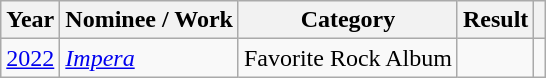<table class="wikitable sortable plainrowheaders">
<tr>
<th scope="col">Year</th>
<th scope="col">Nominee / Work</th>
<th scope="col">Category</th>
<th scope="col">Result</th>
<th scope="col" class="unsortable"></th>
</tr>
<tr>
<td><a href='#'>2022</a></td>
<td><em><a href='#'>Impera</a></em></td>
<td>Favorite Rock Album</td>
<td></td>
<td style="text-align:center;"></td>
</tr>
</table>
